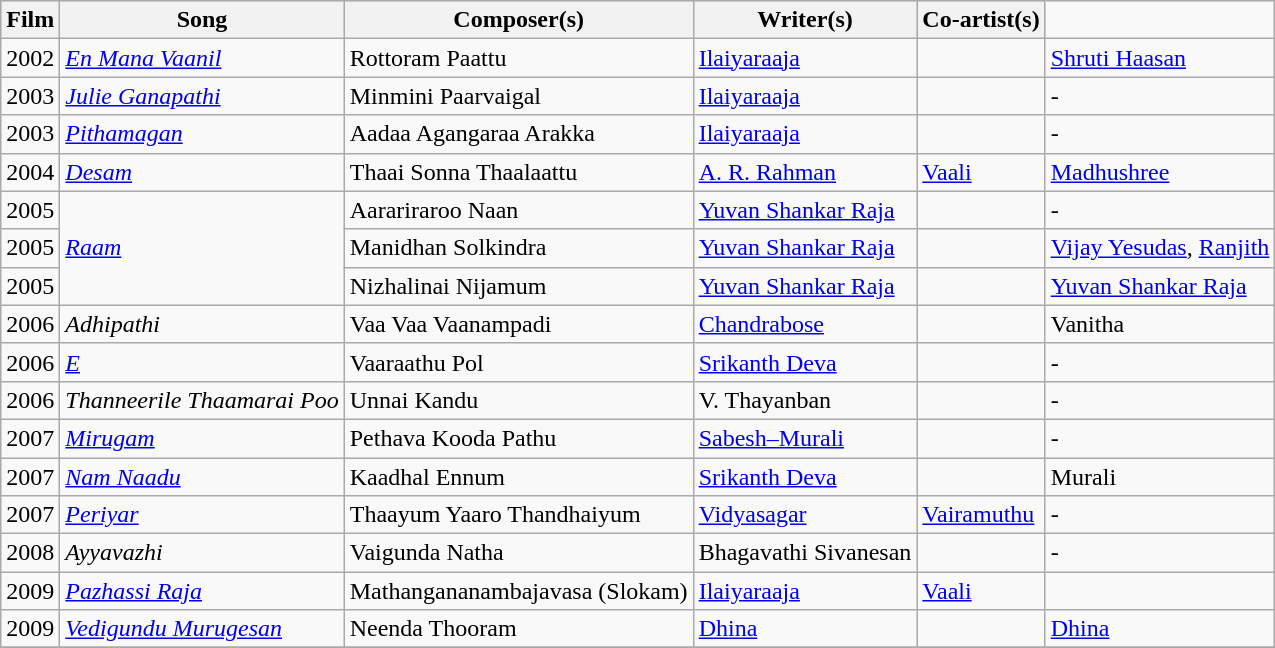<table class="wikitable sortable plainrowheaders">
<tr style="background:#ccc; text-align:center;">
<th scope="col">Film</th>
<th scope="col">Song</th>
<th scope="col">Composer(s)</th>
<th scope="col">Writer(s)</th>
<th scope="col">Co-artist(s)</th>
</tr>
<tr>
<td>2002</td>
<td><em><a href='#'>En Mana Vaanil</a></em></td>
<td>Rottoram Paattu</td>
<td><a href='#'>Ilaiyaraaja</a></td>
<td></td>
<td><a href='#'>Shruti Haasan</a></td>
</tr>
<tr>
<td>2003</td>
<td><em><a href='#'>Julie Ganapathi</a></em></td>
<td>Minmini Paarvaigal</td>
<td><a href='#'>Ilaiyaraaja</a></td>
<td></td>
<td>-</td>
</tr>
<tr>
<td>2003</td>
<td><em><a href='#'>Pithamagan</a></em></td>
<td>Aadaa Agangaraa Arakka</td>
<td><a href='#'>Ilaiyaraaja</a></td>
<td></td>
<td>-</td>
</tr>
<tr>
<td>2004</td>
<td><em><a href='#'>Desam</a></em></td>
<td>Thaai Sonna Thaalaattu</td>
<td><a href='#'>A. R. Rahman</a></td>
<td><a href='#'>Vaali</a></td>
<td><a href='#'>Madhushree</a></td>
</tr>
<tr>
<td>2005</td>
<td rowspan="3"><em><a href='#'>Raam</a></em></td>
<td>Aarariraroo Naan</td>
<td><a href='#'>Yuvan Shankar Raja</a></td>
<td></td>
<td>-</td>
</tr>
<tr>
<td>2005</td>
<td>Manidhan Solkindra</td>
<td><a href='#'>Yuvan Shankar Raja</a></td>
<td></td>
<td><a href='#'>Vijay Yesudas</a>, <a href='#'>Ranjith</a></td>
</tr>
<tr>
<td>2005</td>
<td>Nizhalinai Nijamum</td>
<td><a href='#'>Yuvan Shankar Raja</a></td>
<td></td>
<td><a href='#'>Yuvan Shankar Raja</a></td>
</tr>
<tr>
<td>2006</td>
<td><em>Adhipathi</em></td>
<td>Vaa Vaa Vaanampadi</td>
<td><a href='#'>Chandrabose</a></td>
<td></td>
<td>Vanitha</td>
</tr>
<tr>
<td>2006</td>
<td><em><a href='#'>E</a></em></td>
<td>Vaaraathu Pol</td>
<td><a href='#'>Srikanth Deva</a></td>
<td></td>
<td>-</td>
</tr>
<tr>
<td>2006</td>
<td><em>Thanneerile Thaamarai Poo</em></td>
<td>Unnai Kandu</td>
<td>V. Thayanban</td>
<td></td>
<td>-</td>
</tr>
<tr>
<td>2007</td>
<td><em><a href='#'>Mirugam</a></em></td>
<td>Pethava Kooda Pathu</td>
<td><a href='#'>Sabesh–Murali</a></td>
<td></td>
<td>-</td>
</tr>
<tr>
<td>2007</td>
<td><em><a href='#'>Nam Naadu</a></em></td>
<td>Kaadhal Ennum</td>
<td><a href='#'>Srikanth Deva</a></td>
<td></td>
<td>Murali</td>
</tr>
<tr>
<td>2007</td>
<td><em><a href='#'>Periyar</a></em></td>
<td>Thaayum Yaaro Thandhaiyum</td>
<td><a href='#'>Vidyasagar</a></td>
<td><a href='#'>Vairamuthu</a></td>
<td>-</td>
</tr>
<tr>
<td>2008</td>
<td><em>Ayyavazhi</em></td>
<td>Vaigunda Natha</td>
<td>Bhagavathi Sivanesan</td>
<td></td>
<td>-</td>
</tr>
<tr>
<td>2009</td>
<td><em><a href='#'>Pazhassi Raja</a></em></td>
<td>Mathangananambajavasa (Slokam)</td>
<td><a href='#'>Ilaiyaraaja</a></td>
<td><a href='#'>Vaali</a></td>
<td></td>
</tr>
<tr>
<td>2009</td>
<td><em><a href='#'>Vedigundu Murugesan</a></em></td>
<td>Neenda Thooram</td>
<td><a href='#'>Dhina</a></td>
<td></td>
<td><a href='#'>Dhina</a></td>
</tr>
<tr>
</tr>
</table>
